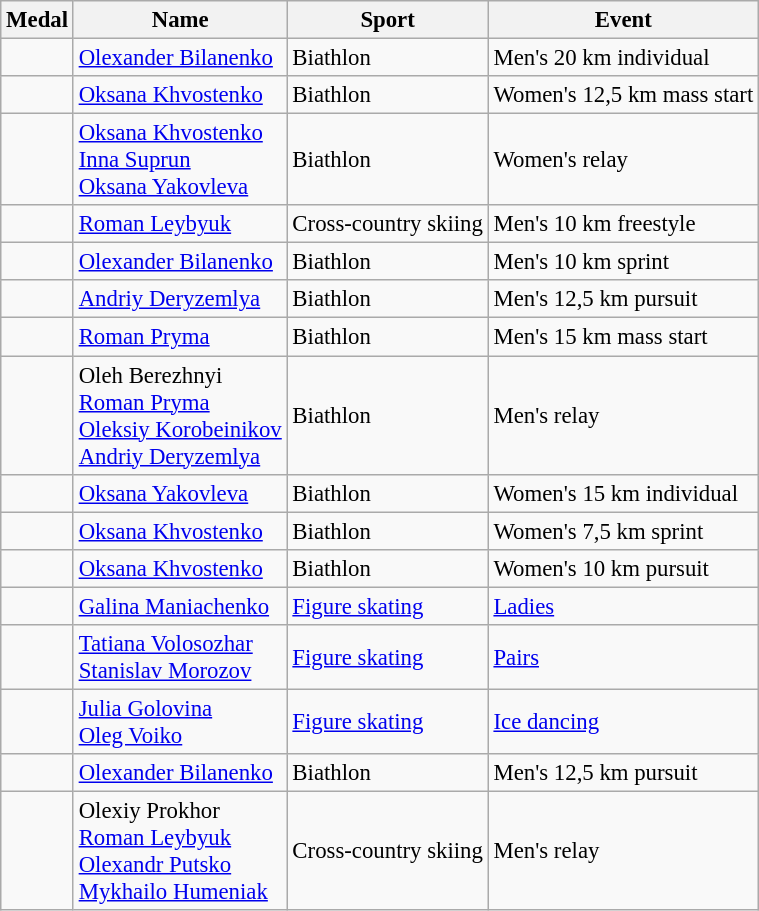<table class="wikitable sortable" style="font-size:95%">
<tr>
<th>Medal</th>
<th>Name</th>
<th>Sport</th>
<th>Event</th>
</tr>
<tr>
<td></td>
<td><a href='#'>Olexander Bilanenko</a></td>
<td>Biathlon</td>
<td>Men's 20 km individual</td>
</tr>
<tr>
<td></td>
<td><a href='#'>Oksana Khvostenko</a></td>
<td>Biathlon</td>
<td>Women's 12,5 km mass start</td>
</tr>
<tr>
<td></td>
<td><a href='#'>Oksana Khvostenko</a><br><a href='#'>Inna Suprun</a><br><a href='#'>Oksana Yakovleva</a></td>
<td>Biathlon</td>
<td>Women's relay</td>
</tr>
<tr>
<td></td>
<td><a href='#'>Roman Leybyuk</a></td>
<td>Cross-country skiing</td>
<td>Men's 10 km freestyle</td>
</tr>
<tr>
<td></td>
<td><a href='#'>Olexander Bilanenko</a></td>
<td>Biathlon</td>
<td>Men's 10 km sprint</td>
</tr>
<tr>
<td></td>
<td><a href='#'>Andriy Deryzemlya</a></td>
<td>Biathlon</td>
<td>Men's 12,5 km pursuit</td>
</tr>
<tr>
<td></td>
<td><a href='#'>Roman Pryma</a></td>
<td>Biathlon</td>
<td>Men's 15 km mass start</td>
</tr>
<tr>
<td></td>
<td>Oleh Berezhnyi<br><a href='#'>Roman Pryma</a><br><a href='#'>Oleksiy Korobeinikov</a><br><a href='#'>Andriy Deryzemlya</a></td>
<td>Biathlon</td>
<td>Men's relay</td>
</tr>
<tr>
<td></td>
<td><a href='#'>Oksana Yakovleva</a></td>
<td>Biathlon</td>
<td>Women's 15 km individual</td>
</tr>
<tr>
<td></td>
<td><a href='#'>Oksana Khvostenko</a></td>
<td>Biathlon</td>
<td>Women's 7,5 km sprint</td>
</tr>
<tr>
<td></td>
<td><a href='#'>Oksana Khvostenko</a></td>
<td>Biathlon</td>
<td>Women's 10 km pursuit</td>
</tr>
<tr>
<td></td>
<td><a href='#'>Galina Maniachenko</a></td>
<td><a href='#'>Figure skating</a></td>
<td><a href='#'>Ladies</a></td>
</tr>
<tr>
<td></td>
<td><a href='#'>Tatiana Volosozhar</a><br><a href='#'>Stanislav Morozov</a></td>
<td><a href='#'>Figure skating</a></td>
<td><a href='#'>Pairs</a></td>
</tr>
<tr>
<td></td>
<td><a href='#'>Julia Golovina</a><br><a href='#'>Oleg Voiko</a></td>
<td><a href='#'>Figure skating</a></td>
<td><a href='#'>Ice dancing</a></td>
</tr>
<tr>
<td></td>
<td><a href='#'>Olexander Bilanenko</a></td>
<td>Biathlon</td>
<td>Men's 12,5 km pursuit</td>
</tr>
<tr>
<td></td>
<td>Olexiy Prokhor<br><a href='#'>Roman Leybyuk</a><br><a href='#'>Olexandr Putsko</a><br><a href='#'>Mykhailo Humeniak</a></td>
<td>Cross-country skiing</td>
<td>Men's relay</td>
</tr>
</table>
